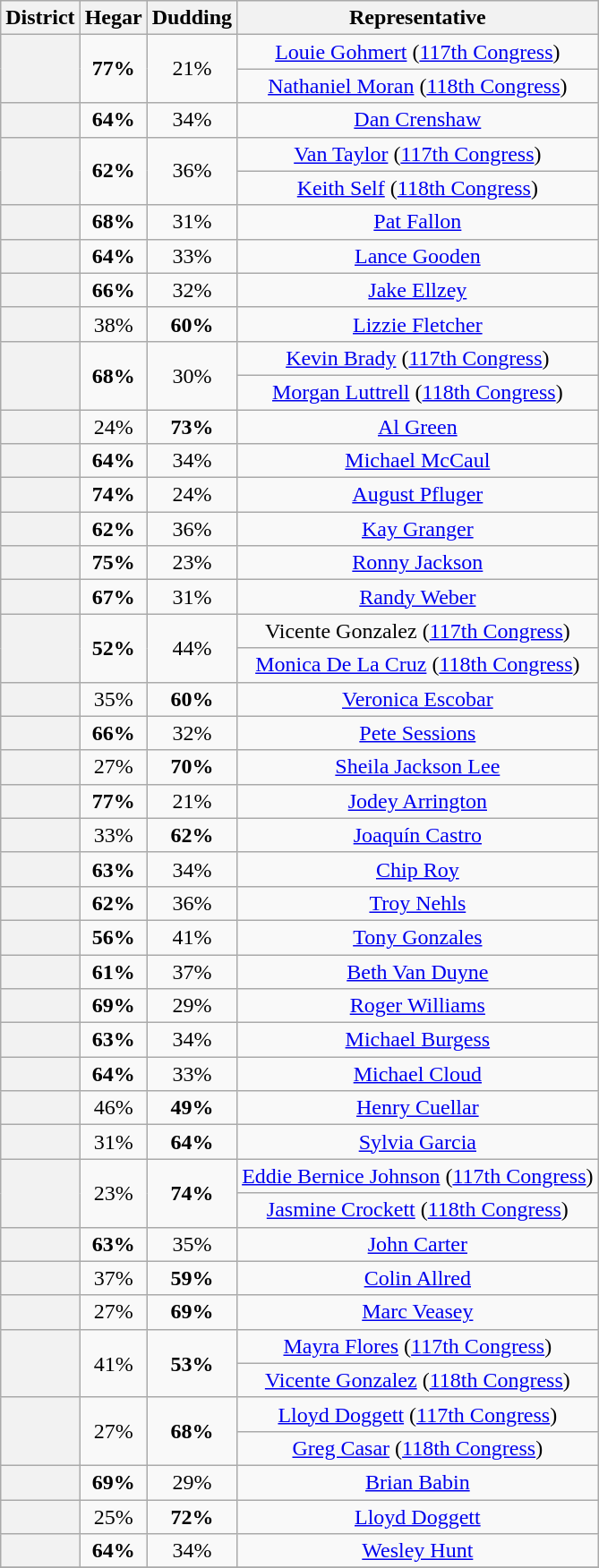<table class="wikitable sortable">
<tr>
<th>District</th>
<th>Hegar</th>
<th>Dudding</th>
<th>Representative</th>
</tr>
<tr align=center>
<th rowspan=2 ></th>
<td rowspan=2><strong>77%</strong></td>
<td rowspan=2>21%</td>
<td><a href='#'>Louie Gohmert</a> (<a href='#'>117th Congress</a>)</td>
</tr>
<tr align=center>
<td><a href='#'>Nathaniel Moran</a> (<a href='#'>118th Congress</a>)</td>
</tr>
<tr align=center>
<th></th>
<td><strong>64%</strong></td>
<td>34%</td>
<td><a href='#'>Dan Crenshaw</a></td>
</tr>
<tr align=center>
<th rowspan=2 ></th>
<td rowspan=2><strong>62%</strong></td>
<td rowspan=2>36%</td>
<td><a href='#'>Van Taylor</a> (<a href='#'>117th Congress</a>)</td>
</tr>
<tr align=center>
<td><a href='#'>Keith Self</a> (<a href='#'>118th Congress</a>)</td>
</tr>
<tr align=center>
<th></th>
<td><strong>68%</strong></td>
<td>31%</td>
<td><a href='#'>Pat Fallon</a></td>
</tr>
<tr align=center>
<th></th>
<td><strong>64%</strong></td>
<td>33%</td>
<td><a href='#'>Lance Gooden</a></td>
</tr>
<tr align=center>
<th></th>
<td><strong>66%</strong></td>
<td>32%</td>
<td><a href='#'>Jake Ellzey</a></td>
</tr>
<tr align=center>
<th></th>
<td>38%</td>
<td><strong>60%</strong></td>
<td><a href='#'>Lizzie Fletcher</a></td>
</tr>
<tr align=center>
<th rowspan=2 ></th>
<td rowspan=2><strong>68%</strong></td>
<td rowspan=2>30%</td>
<td><a href='#'>Kevin Brady</a> (<a href='#'>117th Congress</a>)</td>
</tr>
<tr align=center>
<td><a href='#'>Morgan Luttrell</a> (<a href='#'>118th Congress</a>)</td>
</tr>
<tr align=center>
<th></th>
<td>24%</td>
<td><strong>73%</strong></td>
<td><a href='#'>Al Green</a></td>
</tr>
<tr align=center>
<th></th>
<td><strong>64%</strong></td>
<td>34%</td>
<td><a href='#'>Michael McCaul</a></td>
</tr>
<tr align=center>
<th></th>
<td><strong>74%</strong></td>
<td>24%</td>
<td><a href='#'>August Pfluger</a></td>
</tr>
<tr align=center>
<th></th>
<td><strong>62%</strong></td>
<td>36%</td>
<td><a href='#'>Kay Granger</a></td>
</tr>
<tr align=center>
<th></th>
<td><strong>75%</strong></td>
<td>23%</td>
<td><a href='#'>Ronny Jackson</a></td>
</tr>
<tr align=center>
<th></th>
<td><strong>67%</strong></td>
<td>31%</td>
<td><a href='#'>Randy Weber</a></td>
</tr>
<tr align=center>
<th rowspan=2 ></th>
<td rowspan=2><strong>52%</strong></td>
<td rowspan=2>44%</td>
<td>Vicente Gonzalez (<a href='#'>117th Congress</a>)</td>
</tr>
<tr align=center>
<td><a href='#'>Monica De La Cruz</a> (<a href='#'>118th Congress</a>)</td>
</tr>
<tr align=center>
<th></th>
<td>35%</td>
<td><strong>60%</strong></td>
<td><a href='#'>Veronica Escobar</a></td>
</tr>
<tr align=center>
<th></th>
<td><strong>66%</strong></td>
<td>32%</td>
<td><a href='#'>Pete Sessions</a></td>
</tr>
<tr align=center>
<th></th>
<td>27%</td>
<td><strong>70%</strong></td>
<td><a href='#'>Sheila Jackson Lee</a></td>
</tr>
<tr align=center>
<th></th>
<td><strong>77%</strong></td>
<td>21%</td>
<td><a href='#'>Jodey Arrington</a></td>
</tr>
<tr align=center>
<th></th>
<td>33%</td>
<td><strong>62%</strong></td>
<td><a href='#'>Joaquín Castro</a></td>
</tr>
<tr align=center>
<th></th>
<td><strong>63%</strong></td>
<td>34%</td>
<td><a href='#'>Chip Roy</a></td>
</tr>
<tr align=center>
<th></th>
<td><strong>62%</strong></td>
<td>36%</td>
<td><a href='#'>Troy Nehls</a></td>
</tr>
<tr align=center>
<th></th>
<td><strong>56%</strong></td>
<td>41%</td>
<td><a href='#'>Tony Gonzales</a></td>
</tr>
<tr align=center>
<th></th>
<td><strong>61%</strong></td>
<td>37%</td>
<td><a href='#'>Beth Van Duyne</a></td>
</tr>
<tr align=center>
<th></th>
<td><strong>69%</strong></td>
<td>29%</td>
<td><a href='#'>Roger Williams</a></td>
</tr>
<tr align=center>
<th></th>
<td><strong>63%</strong></td>
<td>34%</td>
<td><a href='#'>Michael Burgess</a></td>
</tr>
<tr align=center>
<th></th>
<td><strong>64%</strong></td>
<td>33%</td>
<td><a href='#'>Michael Cloud</a></td>
</tr>
<tr align=center>
<th></th>
<td>46%</td>
<td><strong>49%</strong></td>
<td><a href='#'>Henry Cuellar</a></td>
</tr>
<tr align=center>
<th></th>
<td>31%</td>
<td><strong>64%</strong></td>
<td><a href='#'>Sylvia Garcia</a></td>
</tr>
<tr align=center>
<th rowspan=2 ></th>
<td rowspan=2>23%</td>
<td rowspan=2><strong>74%</strong></td>
<td><a href='#'>Eddie Bernice Johnson</a> (<a href='#'>117th Congress</a>)</td>
</tr>
<tr align=center>
<td><a href='#'>Jasmine Crockett</a> (<a href='#'>118th Congress</a>)</td>
</tr>
<tr align=center>
<th></th>
<td><strong>63%</strong></td>
<td>35%</td>
<td><a href='#'>John Carter</a></td>
</tr>
<tr align=center>
<th></th>
<td>37%</td>
<td><strong>59%</strong></td>
<td><a href='#'>Colin Allred</a></td>
</tr>
<tr align=center>
<th></th>
<td>27%</td>
<td><strong>69%</strong></td>
<td><a href='#'>Marc Veasey</a></td>
</tr>
<tr align=center>
<th rowspan=2 ></th>
<td rowspan=2>41%</td>
<td rowspan=2><strong>53%</strong></td>
<td><a href='#'>Mayra Flores</a> (<a href='#'>117th Congress</a>)</td>
</tr>
<tr align=center>
<td><a href='#'>Vicente Gonzalez</a> (<a href='#'>118th Congress</a>)</td>
</tr>
<tr align=center>
<th rowspan=2 ></th>
<td rowspan=2>27%</td>
<td rowspan=2><strong>68%</strong></td>
<td><a href='#'>Lloyd Doggett</a> (<a href='#'>117th Congress</a>)</td>
</tr>
<tr align=center>
<td><a href='#'>Greg Casar</a> (<a href='#'>118th Congress</a>)</td>
</tr>
<tr align=center>
<th></th>
<td><strong>69%</strong></td>
<td>29%</td>
<td><a href='#'>Brian Babin</a></td>
</tr>
<tr align=center>
<th></th>
<td>25%</td>
<td><strong>72%</strong></td>
<td><a href='#'>Lloyd Doggett</a></td>
</tr>
<tr align=center>
<th></th>
<td><strong>64%</strong></td>
<td>34%</td>
<td><a href='#'>Wesley Hunt</a></td>
</tr>
<tr align=center>
</tr>
</table>
